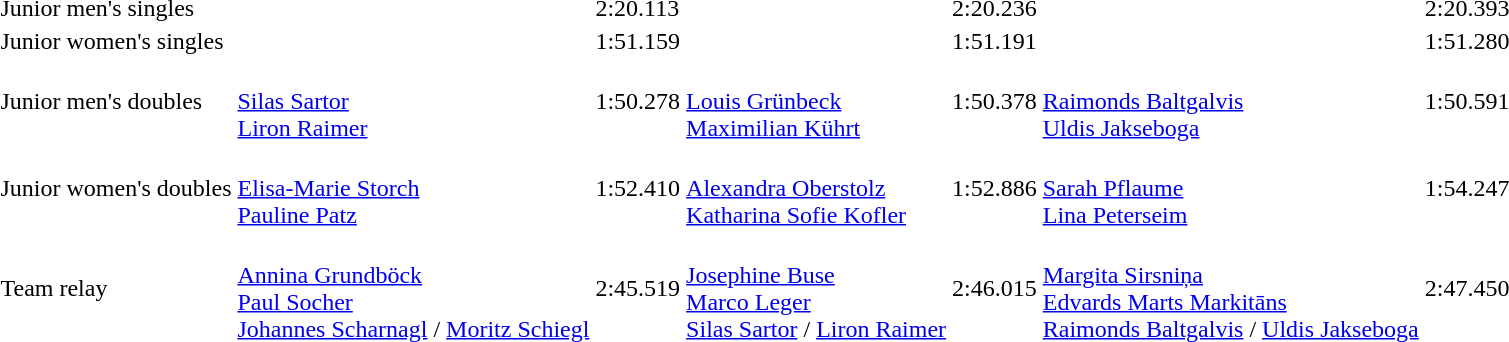<table>
<tr>
<td>Junior men's singles</td>
<td></td>
<td>2:20.113</td>
<td></td>
<td>2:20.236</td>
<td></td>
<td>2:20.393</td>
</tr>
<tr>
<td>Junior women's singles</td>
<td></td>
<td>1:51.159</td>
<td></td>
<td>1:51.191</td>
<td></td>
<td>1:51.280</td>
</tr>
<tr>
<td>Junior men's doubles</td>
<td><br><a href='#'>Silas Sartor</a><br><a href='#'>Liron Raimer</a></td>
<td>1:50.278</td>
<td><br><a href='#'>Louis Grünbeck</a><br><a href='#'>Maximilian Kührt</a></td>
<td>1:50.378</td>
<td><br><a href='#'>Raimonds Baltgalvis</a><br><a href='#'>Uldis Jakseboga</a></td>
<td>1:50.591</td>
</tr>
<tr>
<td>Junior women's doubles</td>
<td><br><a href='#'>Elisa-Marie Storch</a><br><a href='#'>Pauline Patz</a></td>
<td>1:52.410</td>
<td><br><a href='#'>Alexandra Oberstolz</a><br><a href='#'>Katharina Sofie Kofler</a></td>
<td>1:52.886</td>
<td><br><a href='#'>Sarah Pflaume</a><br><a href='#'>Lina Peterseim</a></td>
<td>1:54.247</td>
</tr>
<tr>
<td>Team relay</td>
<td><br><a href='#'>Annina Grundböck</a><br><a href='#'>Paul Socher</a><br><a href='#'>Johannes Scharnagl</a> / <a href='#'>Moritz Schiegl</a></td>
<td>2:45.519</td>
<td><br><a href='#'>Josephine Buse</a><br><a href='#'>Marco Leger</a><br><a href='#'>Silas Sartor</a> / <a href='#'>Liron Raimer</a></td>
<td>2:46.015</td>
<td><br><a href='#'>Margita Sirsniņa</a><br><a href='#'>Edvards Marts Markitāns</a><br><a href='#'>Raimonds Baltgalvis</a> / <a href='#'>Uldis Jakseboga</a></td>
<td>2:47.450</td>
</tr>
</table>
